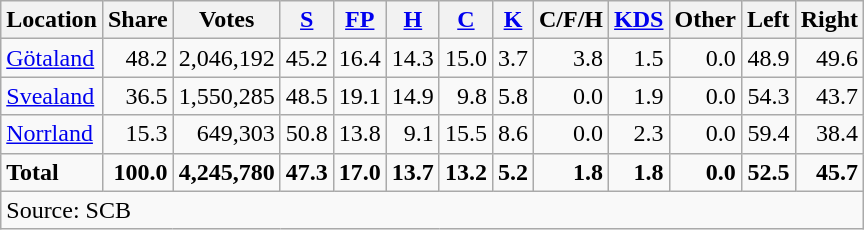<table class="wikitable sortable" style=text-align:right>
<tr>
<th>Location</th>
<th>Share</th>
<th>Votes</th>
<th><a href='#'>S</a></th>
<th><a href='#'>FP</a></th>
<th><a href='#'>H</a></th>
<th><a href='#'>C</a></th>
<th><a href='#'>K</a></th>
<th>C/F/H</th>
<th><a href='#'>KDS</a></th>
<th>Other</th>
<th>Left</th>
<th>Right</th>
</tr>
<tr>
<td align=left><a href='#'>Götaland</a></td>
<td>48.2</td>
<td>2,046,192</td>
<td>45.2</td>
<td>16.4</td>
<td>14.3</td>
<td>15.0</td>
<td>3.7</td>
<td>3.8</td>
<td>1.5</td>
<td>0.0</td>
<td>48.9</td>
<td>49.6</td>
</tr>
<tr>
<td align=left><a href='#'>Svealand</a></td>
<td>36.5</td>
<td>1,550,285</td>
<td>48.5</td>
<td>19.1</td>
<td>14.9</td>
<td>9.8</td>
<td>5.8</td>
<td>0.0</td>
<td>1.9</td>
<td>0.0</td>
<td>54.3</td>
<td>43.7</td>
</tr>
<tr>
<td align=left><a href='#'>Norrland</a></td>
<td>15.3</td>
<td>649,303</td>
<td>50.8</td>
<td>13.8</td>
<td>9.1</td>
<td>15.5</td>
<td>8.6</td>
<td>0.0</td>
<td>2.3</td>
<td>0.0</td>
<td>59.4</td>
<td>38.4</td>
</tr>
<tr>
<td align=left><strong>Total</strong></td>
<td><strong>100.0</strong></td>
<td><strong>4,245,780</strong></td>
<td><strong>47.3</strong></td>
<td><strong>17.0</strong></td>
<td><strong>13.7</strong></td>
<td><strong>13.2</strong></td>
<td><strong>5.2</strong></td>
<td><strong>1.8</strong></td>
<td><strong>1.8</strong></td>
<td><strong>0.0</strong></td>
<td><strong>52.5</strong></td>
<td><strong>45.7</strong></td>
</tr>
<tr>
<td align=left colspan=13>Source: SCB </td>
</tr>
</table>
